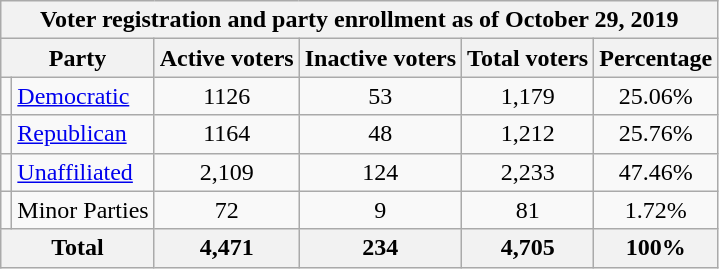<table class=wikitable>
<tr>
<th colspan = 6>Voter registration and party enrollment as of October 29, 2019</th>
</tr>
<tr>
<th colspan = 2>Party</th>
<th>Active voters</th>
<th>Inactive voters</th>
<th>Total voters</th>
<th>Percentage</th>
</tr>
<tr>
<td></td>
<td><a href='#'>Democratic</a></td>
<td align = center>1126</td>
<td align = center>53</td>
<td align = center>1,179</td>
<td align = center>25.06%</td>
</tr>
<tr>
<td></td>
<td><a href='#'>Republican</a></td>
<td align = center>1164</td>
<td align = center>48</td>
<td align = center>1,212</td>
<td align = center>25.76%</td>
</tr>
<tr>
<td></td>
<td><a href='#'>Unaffiliated</a></td>
<td align = center>2,109</td>
<td align = center>124</td>
<td align = center>2,233</td>
<td align = center>47.46%</td>
</tr>
<tr>
<td></td>
<td>Minor Parties</td>
<td align = center>72</td>
<td align = center>9</td>
<td align = center>81</td>
<td align = center>1.72%</td>
</tr>
<tr>
<th colspan = 2>Total</th>
<th align = center>4,471</th>
<th align = center>234</th>
<th align = center>4,705</th>
<th align = center>100%</th>
</tr>
</table>
